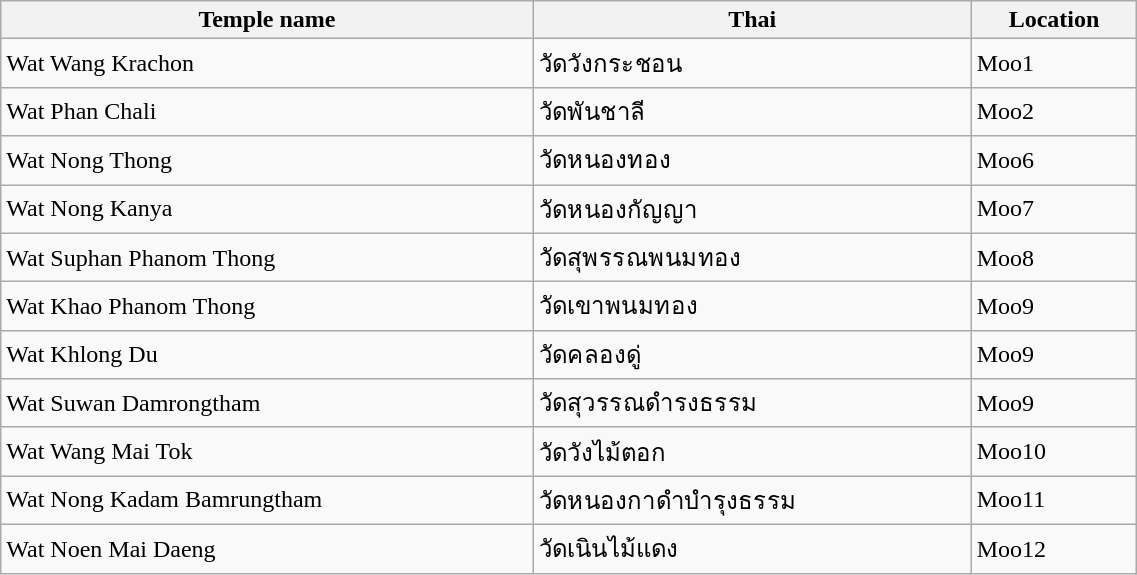<table class="wikitable" style="width:60%;">
<tr>
<th>Temple name</th>
<th>Thai</th>
<th>Location</th>
</tr>
<tr>
<td>Wat Wang Krachon</td>
<td>วัดวังกระชอน</td>
<td>Moo1</td>
</tr>
<tr>
<td>Wat Phan Chali</td>
<td>วัดพันชาลี</td>
<td>Moo2</td>
</tr>
<tr>
<td>Wat Nong Thong</td>
<td>วัดหนองทอง</td>
<td>Moo6</td>
</tr>
<tr>
<td>Wat Nong Kanya</td>
<td>วัดหนองกัญญา</td>
<td>Moo7</td>
</tr>
<tr>
<td>Wat Suphan Phanom Thong</td>
<td>วัดสุพรรณพนมทอง</td>
<td>Moo8</td>
</tr>
<tr>
<td>Wat Khao Phanom Thong</td>
<td>วัดเขาพนมทอง</td>
<td>Moo9</td>
</tr>
<tr>
<td>Wat Khlong Du</td>
<td>วัดคลองดู่</td>
<td>Moo9</td>
</tr>
<tr>
<td>Wat Suwan Damrongtham</td>
<td>วัดสุวรรณดำรงธรรม</td>
<td>Moo9</td>
</tr>
<tr>
<td>Wat Wang Mai Tok</td>
<td>วัดวังไม้ตอก</td>
<td>Moo10</td>
</tr>
<tr>
<td>Wat Nong Kadam Bamrungtham</td>
<td>วัดหนองกาดำบำรุงธรรม</td>
<td>Moo11</td>
</tr>
<tr>
<td>Wat Noen Mai Daeng</td>
<td>วัดเนินไม้แดง</td>
<td>Moo12</td>
</tr>
</table>
